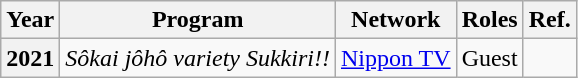<table class="wikitable plainrowheaders sortable">
<tr>
<th>Year</th>
<th>Program</th>
<th>Network</th>
<th>Roles</th>
<th>Ref.</th>
</tr>
<tr>
<th scope="row">2021</th>
<td><em>Sôkai jôhô variety Sukkiri!!</em></td>
<td><a href='#'>Nippon TV</a></td>
<td>Guest</td>
<td></td>
</tr>
</table>
